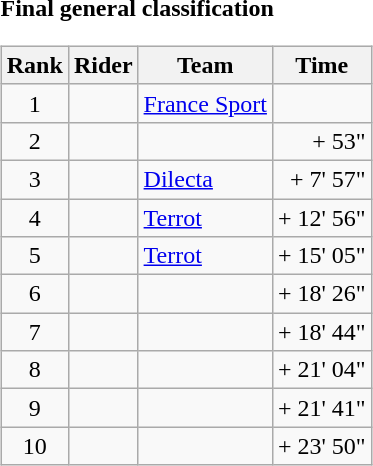<table>
<tr>
<td><strong>Final general classification</strong><br><table class="wikitable">
<tr>
<th scope="col">Rank</th>
<th scope="col">Rider</th>
<th scope="col">Team</th>
<th scope="col">Time</th>
</tr>
<tr>
<td style="text-align:center;">1</td>
<td></td>
<td><a href='#'>France Sport</a></td>
<td style="text-align:right;"></td>
</tr>
<tr>
<td style="text-align:center;">2</td>
<td></td>
<td></td>
<td style="text-align:right;">+ 53"</td>
</tr>
<tr>
<td style="text-align:center;">3</td>
<td></td>
<td><a href='#'>Dilecta</a></td>
<td style="text-align:right;">+ 7' 57"</td>
</tr>
<tr>
<td style="text-align:center;">4</td>
<td></td>
<td><a href='#'>Terrot</a></td>
<td style="text-align:right;">+ 12' 56"</td>
</tr>
<tr>
<td style="text-align:center;">5</td>
<td></td>
<td><a href='#'>Terrot</a></td>
<td style="text-align:right;">+ 15' 05"</td>
</tr>
<tr>
<td style="text-align:center;">6</td>
<td></td>
<td></td>
<td style="text-align:right;">+ 18' 26"</td>
</tr>
<tr>
<td style="text-align:center;">7</td>
<td></td>
<td></td>
<td style="text-align:right;">+ 18' 44"</td>
</tr>
<tr>
<td style="text-align:center;">8</td>
<td></td>
<td></td>
<td style="text-align:right;">+ 21' 04"</td>
</tr>
<tr>
<td style="text-align:center;">9</td>
<td></td>
<td></td>
<td style="text-align:right;">+ 21' 41"</td>
</tr>
<tr>
<td style="text-align:center;">10</td>
<td></td>
<td></td>
<td style="text-align:right;">+ 23' 50"</td>
</tr>
</table>
</td>
</tr>
</table>
